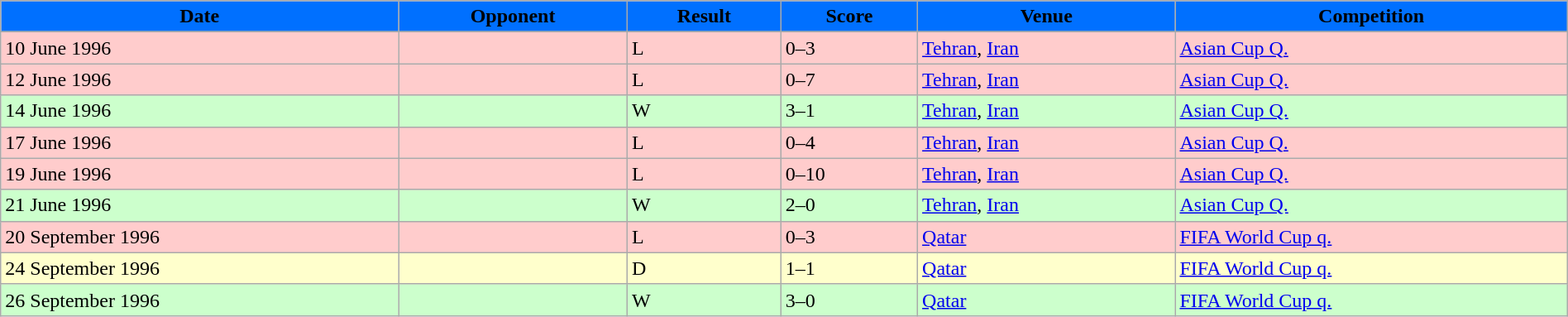<table width=100% class="wikitable">
<tr>
<th style="background:#0070FF;"><span>Date</span></th>
<th style="background:#0070FF;"><span>Opponent</span></th>
<th style="background:#0070FF;"><span>Result</span></th>
<th style="background:#0070FF;"><span>Score</span></th>
<th style="background:#0070FF;"><span>Venue</span></th>
<th style="background:#0070FF;"><span>Competition</span></th>
</tr>
<tr>
</tr>
<tr style="background:#FCC;">
<td>10 June 1996</td>
<td></td>
<td>L</td>
<td>0–3</td>
<td> <a href='#'>Tehran</a>, <a href='#'>Iran</a></td>
<td><a href='#'>Asian Cup Q.</a></td>
</tr>
<tr style="background:#FCC;">
<td>12 June 1996</td>
<td></td>
<td>L</td>
<td>0–7</td>
<td> <a href='#'>Tehran</a>, <a href='#'>Iran</a></td>
<td><a href='#'>Asian Cup Q.</a></td>
</tr>
<tr style="background:#CCFFCC;">
<td>14 June 1996</td>
<td></td>
<td>W</td>
<td>3–1</td>
<td> <a href='#'>Tehran</a>, <a href='#'>Iran</a></td>
<td><a href='#'>Asian Cup Q.</a></td>
</tr>
<tr style="background:#FCC;">
<td>17 June 1996</td>
<td></td>
<td>L</td>
<td>0–4</td>
<td> <a href='#'>Tehran</a>, <a href='#'>Iran</a></td>
<td><a href='#'>Asian Cup Q.</a></td>
</tr>
<tr style="background:#FCC;">
<td>19 June 1996</td>
<td></td>
<td>L</td>
<td>0–10</td>
<td> <a href='#'>Tehran</a>, <a href='#'>Iran</a></td>
<td><a href='#'>Asian Cup Q.</a></td>
</tr>
<tr style="background:#CCFFCC;">
<td>21 June 1996</td>
<td></td>
<td>W</td>
<td>2–0</td>
<td> <a href='#'>Tehran</a>, <a href='#'>Iran</a></td>
<td><a href='#'>Asian Cup Q.</a></td>
</tr>
<tr style="background:#FCC;">
<td>20 September 1996</td>
<td></td>
<td>L</td>
<td>0–3</td>
<td> <a href='#'>Qatar</a></td>
<td><a href='#'>FIFA World Cup q.</a></td>
</tr>
<tr style="background:#FFFFCC;">
<td>24 September 1996</td>
<td></td>
<td>D</td>
<td>1–1</td>
<td> <a href='#'>Qatar</a></td>
<td><a href='#'>FIFA World Cup q.</a></td>
</tr>
<tr style="background:#CCFFCC;">
<td>26 September 1996</td>
<td></td>
<td>W</td>
<td>3–0</td>
<td> <a href='#'>Qatar</a></td>
<td><a href='#'>FIFA World Cup q.</a></td>
</tr>
</table>
